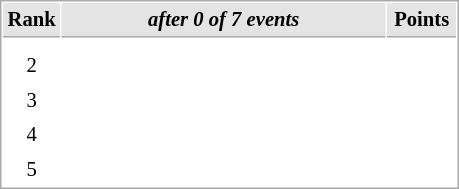<table cellspacing="1" cellpadding="3" style="border:1px solid #AAAAAA;font-size:86%">
<tr style="background-color: #E4E4E4;">
<th style="border-bottom:1px solid #AAAAAA; width: 10px;">Rank</th>
<th style="border-bottom:1px solid #AAAAAA; width: 210px;"><em>after 0 of 7 events</em></th>
<th style="border-bottom:1px solid #AAAAAA; width: 40px;">Points</th>
</tr>
<tr>
<td align=center></td>
<td></td>
<td align=center></td>
</tr>
<tr>
<td align=center>2</td>
<td></td>
<td align=center></td>
</tr>
<tr>
<td align=center>3</td>
<td></td>
<td align=center></td>
</tr>
<tr>
<td align=center>4</td>
<td></td>
<td align=center></td>
</tr>
<tr>
<td align=center>5</td>
<td></td>
<td align=center></td>
</tr>
</table>
